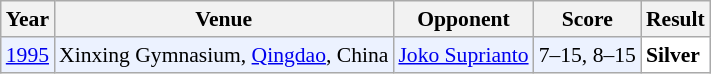<table class="sortable wikitable" style="font-size: 90%;">
<tr>
<th>Year</th>
<th>Venue</th>
<th>Opponent</th>
<th>Score</th>
<th>Result</th>
</tr>
<tr style="background:#ECF2FF">
<td align="center"><a href='#'>1995</a></td>
<td align="left">Xinxing Gymnasium, <a href='#'>Qingdao</a>, China</td>
<td align="left"> <a href='#'>Joko Suprianto</a></td>
<td align="left">7–15, 8–15</td>
<td style="text-align:left; background:white"> <strong>Silver</strong></td>
</tr>
</table>
